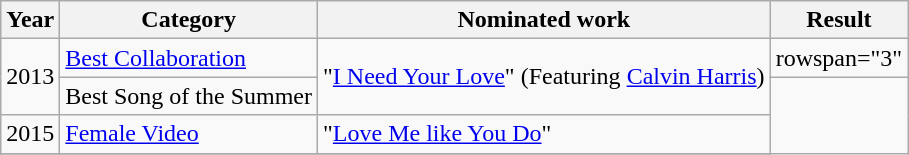<table class="wikitable">
<tr>
<th>Year</th>
<th>Category</th>
<th>Nominated work</th>
<th>Result</th>
</tr>
<tr>
<td rowspan="2">2013</td>
<td><a href='#'>Best Collaboration</a></td>
<td rowspan="2">"<a href='#'>I Need Your Love</a>" (Featuring <a href='#'>Calvin Harris</a>)</td>
<td>rowspan="3" </td>
</tr>
<tr>
<td>Best Song of the Summer</td>
</tr>
<tr>
<td>2015</td>
<td><a href='#'>Female Video</a></td>
<td>"<a href='#'>Love Me like You Do</a>"</td>
</tr>
<tr>
</tr>
</table>
